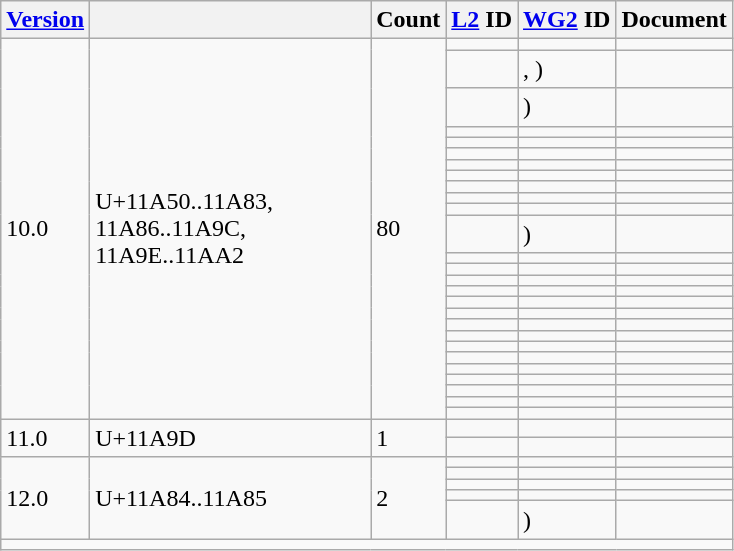<table class="wikitable collapsible sticky-header">
<tr>
<th><a href='#'>Version</a></th>
<th></th>
<th>Count</th>
<th><a href='#'>L2</a> ID</th>
<th><a href='#'>WG2</a> ID</th>
<th>Document</th>
</tr>
<tr>
<td rowspan="27">10.0</td>
<td rowspan="27" width="180">U+11A50..11A83, 11A86..11A9C, 11A9E..11AA2</td>
<td rowspan="27">80</td>
<td></td>
<td></td>
<td></td>
</tr>
<tr>
<td></td>
<td> , )</td>
<td></td>
</tr>
<tr>
<td></td>
<td> )</td>
<td></td>
</tr>
<tr>
<td></td>
<td></td>
<td></td>
</tr>
<tr>
<td></td>
<td></td>
<td></td>
</tr>
<tr>
<td></td>
<td></td>
<td></td>
</tr>
<tr>
<td></td>
<td></td>
<td></td>
</tr>
<tr>
<td></td>
<td></td>
<td></td>
</tr>
<tr>
<td></td>
<td></td>
<td></td>
</tr>
<tr>
<td></td>
<td></td>
<td></td>
</tr>
<tr>
<td></td>
<td></td>
<td></td>
</tr>
<tr>
<td></td>
<td> )</td>
<td></td>
</tr>
<tr>
<td></td>
<td></td>
<td></td>
</tr>
<tr>
<td></td>
<td></td>
<td></td>
</tr>
<tr>
<td></td>
<td></td>
<td></td>
</tr>
<tr>
<td></td>
<td></td>
<td></td>
</tr>
<tr>
<td></td>
<td></td>
<td></td>
</tr>
<tr>
<td></td>
<td></td>
<td></td>
</tr>
<tr>
<td></td>
<td></td>
<td></td>
</tr>
<tr>
<td></td>
<td></td>
<td></td>
</tr>
<tr>
<td></td>
<td></td>
<td></td>
</tr>
<tr>
<td></td>
<td></td>
<td></td>
</tr>
<tr>
<td></td>
<td></td>
<td></td>
</tr>
<tr>
<td></td>
<td></td>
<td></td>
</tr>
<tr>
<td></td>
<td></td>
<td></td>
</tr>
<tr>
<td></td>
<td></td>
<td></td>
</tr>
<tr>
<td></td>
<td></td>
<td></td>
</tr>
<tr>
<td rowspan="2">11.0</td>
<td rowspan="2">U+11A9D</td>
<td rowspan="2">1</td>
<td></td>
<td></td>
<td></td>
</tr>
<tr>
<td></td>
<td></td>
<td></td>
</tr>
<tr>
<td rowspan="5">12.0</td>
<td rowspan="5">U+11A84..11A85</td>
<td rowspan="5">2</td>
<td></td>
<td></td>
<td></td>
</tr>
<tr>
<td></td>
<td></td>
<td></td>
</tr>
<tr>
<td></td>
<td></td>
<td></td>
</tr>
<tr>
<td></td>
<td></td>
<td></td>
</tr>
<tr>
<td></td>
<td> )</td>
<td></td>
</tr>
<tr class="sortbottom">
<td colspan="6"></td>
</tr>
</table>
